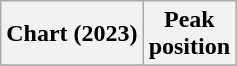<table class="wikitable sortable plainrowheaders" style="text-align:center">
<tr>
<th scope="col">Chart (2023)</th>
<th scope="col">Peak<br>position</th>
</tr>
<tr>
</tr>
</table>
